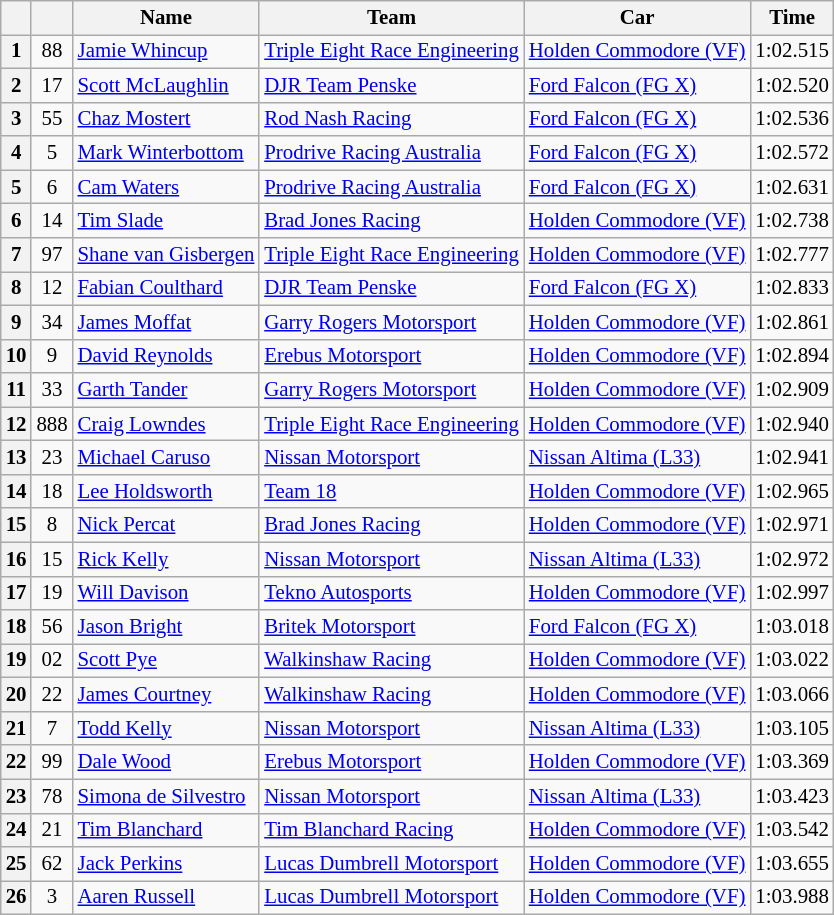<table class="wikitable" style="font-size: 87%">
<tr>
<th></th>
<th></th>
<th>Name</th>
<th>Team</th>
<th>Car</th>
<th>Time</th>
</tr>
<tr>
<th>1</th>
<td align="center">88</td>
<td> <a href='#'>Jamie Whincup</a></td>
<td><a href='#'>Triple Eight Race Engineering</a></td>
<td><a href='#'>Holden Commodore (VF)</a></td>
<td>1:02.515</td>
</tr>
<tr>
<th>2</th>
<td align="center">17</td>
<td> <a href='#'>Scott McLaughlin</a></td>
<td><a href='#'>DJR Team Penske</a></td>
<td><a href='#'>Ford Falcon (FG X)</a></td>
<td>1:02.520</td>
</tr>
<tr>
<th>3</th>
<td align="center">55</td>
<td> <a href='#'>Chaz Mostert</a></td>
<td><a href='#'>Rod Nash Racing</a></td>
<td><a href='#'>Ford Falcon (FG X)</a></td>
<td>1:02.536</td>
</tr>
<tr>
<th>4</th>
<td align="center">5</td>
<td> <a href='#'>Mark Winterbottom</a></td>
<td><a href='#'>Prodrive Racing Australia</a></td>
<td><a href='#'>Ford Falcon (FG X)</a></td>
<td>1:02.572</td>
</tr>
<tr>
<th>5</th>
<td align="center">6</td>
<td> <a href='#'>Cam Waters</a></td>
<td><a href='#'>Prodrive Racing Australia</a></td>
<td><a href='#'>Ford Falcon (FG X)</a></td>
<td>1:02.631</td>
</tr>
<tr>
<th>6</th>
<td align="center">14</td>
<td> <a href='#'>Tim Slade</a></td>
<td><a href='#'>Brad Jones Racing</a></td>
<td><a href='#'>Holden Commodore (VF)</a></td>
<td>1:02.738</td>
</tr>
<tr>
<th>7</th>
<td align="center">97</td>
<td> <a href='#'>Shane van Gisbergen</a></td>
<td><a href='#'>Triple Eight Race Engineering</a></td>
<td><a href='#'>Holden Commodore (VF)</a></td>
<td>1:02.777</td>
</tr>
<tr>
<th>8</th>
<td align="center">12</td>
<td> <a href='#'>Fabian Coulthard</a></td>
<td><a href='#'>DJR Team Penske</a></td>
<td><a href='#'>Ford Falcon (FG X)</a></td>
<td>1:02.833</td>
</tr>
<tr>
<th>9</th>
<td align="center">34</td>
<td> <a href='#'>James Moffat</a></td>
<td><a href='#'>Garry Rogers Motorsport</a></td>
<td><a href='#'>Holden Commodore (VF)</a></td>
<td>1:02.861</td>
</tr>
<tr>
<th>10</th>
<td align="center">9</td>
<td> <a href='#'>David Reynolds</a></td>
<td><a href='#'>Erebus Motorsport</a></td>
<td><a href='#'>Holden Commodore (VF)</a></td>
<td>1:02.894</td>
</tr>
<tr>
<th>11</th>
<td align="center">33</td>
<td> <a href='#'>Garth Tander</a></td>
<td><a href='#'>Garry Rogers Motorsport</a></td>
<td><a href='#'>Holden Commodore (VF)</a></td>
<td>1:02.909</td>
</tr>
<tr>
<th>12</th>
<td align="center">888</td>
<td> <a href='#'>Craig Lowndes</a></td>
<td><a href='#'>Triple Eight Race Engineering</a></td>
<td><a href='#'>Holden Commodore (VF)</a></td>
<td>1:02.940</td>
</tr>
<tr>
<th>13</th>
<td align="center">23</td>
<td> <a href='#'>Michael Caruso</a></td>
<td><a href='#'>Nissan Motorsport</a></td>
<td><a href='#'>Nissan Altima (L33)</a></td>
<td>1:02.941</td>
</tr>
<tr>
<th>14</th>
<td align="center">18</td>
<td> <a href='#'>Lee Holdsworth</a></td>
<td><a href='#'>Team 18</a></td>
<td><a href='#'>Holden Commodore (VF)</a></td>
<td>1:02.965</td>
</tr>
<tr>
<th>15</th>
<td align="center">8</td>
<td> <a href='#'>Nick Percat</a></td>
<td><a href='#'>Brad Jones Racing</a></td>
<td><a href='#'>Holden Commodore (VF)</a></td>
<td>1:02.971</td>
</tr>
<tr>
<th>16</th>
<td align="center">15</td>
<td> <a href='#'>Rick Kelly</a></td>
<td><a href='#'>Nissan Motorsport</a></td>
<td><a href='#'>Nissan Altima (L33)</a></td>
<td>1:02.972</td>
</tr>
<tr>
<th>17</th>
<td align="center">19</td>
<td> <a href='#'>Will Davison</a></td>
<td><a href='#'>Tekno Autosports</a></td>
<td><a href='#'>Holden Commodore (VF)</a></td>
<td>1:02.997</td>
</tr>
<tr>
<th>18</th>
<td align="center">56</td>
<td> <a href='#'>Jason Bright</a></td>
<td><a href='#'>Britek Motorsport</a></td>
<td><a href='#'>Ford Falcon (FG X)</a></td>
<td>1:03.018</td>
</tr>
<tr>
<th>19</th>
<td align="center">02</td>
<td> <a href='#'>Scott Pye</a></td>
<td><a href='#'>Walkinshaw Racing</a></td>
<td><a href='#'>Holden Commodore (VF)</a></td>
<td>1:03.022</td>
</tr>
<tr>
<th>20</th>
<td align="center">22</td>
<td> <a href='#'>James Courtney</a></td>
<td><a href='#'>Walkinshaw Racing</a></td>
<td><a href='#'>Holden Commodore (VF)</a></td>
<td>1:03.066</td>
</tr>
<tr>
<th>21</th>
<td align="center">7</td>
<td> <a href='#'>Todd Kelly</a></td>
<td><a href='#'>Nissan Motorsport</a></td>
<td><a href='#'>Nissan Altima (L33)</a></td>
<td>1:03.105</td>
</tr>
<tr>
<th>22</th>
<td align="center">99</td>
<td> <a href='#'>Dale Wood</a></td>
<td><a href='#'>Erebus Motorsport</a></td>
<td><a href='#'>Holden Commodore (VF)</a></td>
<td>1:03.369</td>
</tr>
<tr>
<th>23</th>
<td align="center">78</td>
<td> <a href='#'>Simona de Silvestro</a></td>
<td><a href='#'>Nissan Motorsport</a></td>
<td><a href='#'>Nissan Altima (L33)</a></td>
<td>1:03.423</td>
</tr>
<tr>
<th>24</th>
<td align="center">21</td>
<td> <a href='#'>Tim Blanchard</a></td>
<td><a href='#'>Tim Blanchard Racing</a></td>
<td><a href='#'>Holden Commodore (VF)</a></td>
<td>1:03.542</td>
</tr>
<tr>
<th>25</th>
<td align="center">62</td>
<td> <a href='#'>Jack Perkins</a></td>
<td><a href='#'>Lucas Dumbrell Motorsport</a></td>
<td><a href='#'>Holden Commodore (VF)</a></td>
<td>1:03.655</td>
</tr>
<tr>
<th>26</th>
<td align="center">3</td>
<td> <a href='#'>Aaren Russell</a></td>
<td><a href='#'>Lucas Dumbrell Motorsport</a></td>
<td><a href='#'>Holden Commodore (VF)</a></td>
<td>1:03.988</td>
</tr>
</table>
